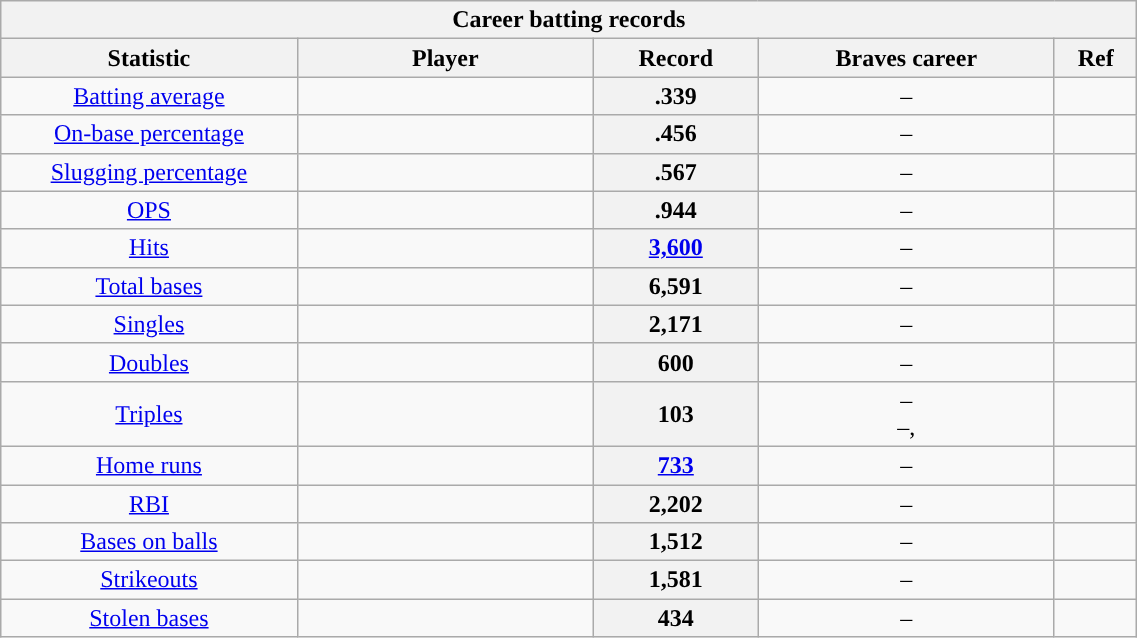<table class="sortable wikitable" style="text-align:center" width="60%">
<tr>
<th colspan=5>Career batting records</th>
</tr>
<tr>
<th scope="col" width=18%>Statistic</th>
<th scope="col" width=18%>Player</th>
<th scope="col" width=10% class="unsortable">Record</th>
<th scope="col" width=18%>Braves career</th>
<th scope="col" width=5% class="unsortable">Ref</th>
</tr>
<tr>
<td><a href='#'>Batting average</a></td>
<td></td>
<th scope="row">.339</th>
<td>–</td>
<td></td>
</tr>
<tr>
<td><a href='#'>On-base percentage</a></td>
<td></td>
<th scope="row">.456</th>
<td>–</td>
<td></td>
</tr>
<tr>
<td><a href='#'>Slugging percentage</a></td>
<td></td>
<th scope="row">.567</th>
<td>–</td>
<td></td>
</tr>
<tr>
<td><a href='#'>OPS</a></td>
<td></td>
<th scope="row">.944</th>
<td>–</td>
<td></td>
</tr>
<tr>
<td><a href='#'>Hits</a></td>
<td></td>
<th scope="row"><a href='#'>3,600</a></th>
<td>–</td>
<td></td>
</tr>
<tr>
<td><a href='#'>Total bases</a></td>
<td></td>
<th scope="row">6,591</th>
<td>–</td>
<td></td>
</tr>
<tr>
<td><a href='#'>Singles</a></td>
<td></td>
<th scope="row">2,171</th>
<td>–</td>
<td></td>
</tr>
<tr>
<td><a href='#'>Doubles</a></td>
<td></td>
<th scope="row">600</th>
<td>–</td>
<td></td>
</tr>
<tr>
<td><a href='#'>Triples</a></td>
<td></td>
<th scope="row">103</th>
<td>–<br>–, </td>
<td></td>
</tr>
<tr>
<td><a href='#'>Home runs</a></td>
<td></td>
<th scope="row"><a href='#'>733</a></th>
<td>–</td>
<td></td>
</tr>
<tr>
<td><a href='#'>RBI</a></td>
<td></td>
<th scope="row">2,202</th>
<td>–</td>
<td></td>
</tr>
<tr>
<td><a href='#'>Bases on balls</a></td>
<td></td>
<th scope="row">1,512</th>
<td>–</td>
<td></td>
</tr>
<tr>
<td><a href='#'>Strikeouts</a></td>
<td></td>
<th scope="row">1,581</th>
<td>–</td>
<td></td>
</tr>
<tr>
<td><a href='#'>Stolen bases</a></td>
<td></td>
<th scope="row">434</th>
<td>–</td>
<td></td>
</tr>
</table>
